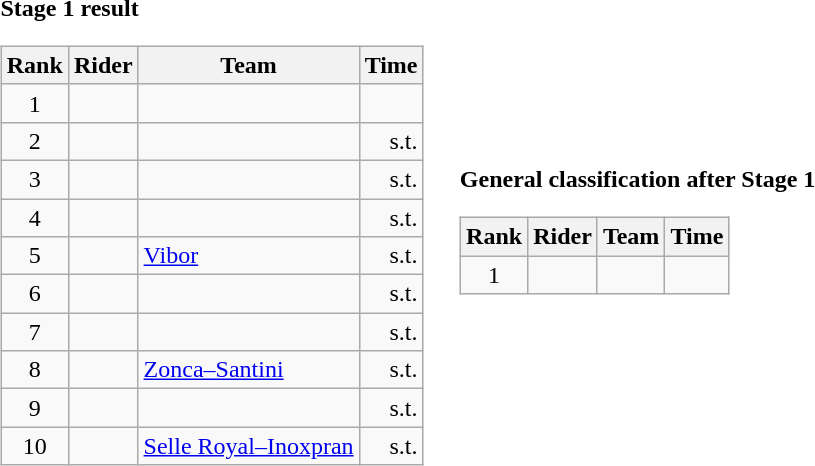<table>
<tr>
<td><strong>Stage 1 result</strong><br><table class="wikitable">
<tr>
<th scope="col">Rank</th>
<th scope="col">Rider</th>
<th scope="col">Team</th>
<th scope="col">Time</th>
</tr>
<tr>
<td style="text-align:center;">1</td>
<td></td>
<td></td>
<td style="text-align:right;"></td>
</tr>
<tr>
<td style="text-align:center;">2</td>
<td></td>
<td></td>
<td style="text-align:right;">s.t.</td>
</tr>
<tr>
<td style="text-align:center;">3</td>
<td></td>
<td></td>
<td style="text-align:right;">s.t.</td>
</tr>
<tr>
<td style="text-align:center;">4</td>
<td></td>
<td></td>
<td style="text-align:right;">s.t.</td>
</tr>
<tr>
<td style="text-align:center;">5</td>
<td></td>
<td><a href='#'>Vibor</a></td>
<td style="text-align:right;">s.t.</td>
</tr>
<tr>
<td style="text-align:center;">6</td>
<td></td>
<td></td>
<td style="text-align:right;">s.t.</td>
</tr>
<tr>
<td style="text-align:center;">7</td>
<td></td>
<td></td>
<td style="text-align:right;">s.t.</td>
</tr>
<tr>
<td style="text-align:center;">8</td>
<td></td>
<td><a href='#'>Zonca–Santini</a></td>
<td style="text-align:right;">s.t.</td>
</tr>
<tr>
<td style="text-align:center;">9</td>
<td></td>
<td></td>
<td style="text-align:right;">s.t.</td>
</tr>
<tr>
<td style="text-align:center;">10</td>
<td></td>
<td><a href='#'>Selle Royal–Inoxpran</a></td>
<td style="text-align:right;">s.t.</td>
</tr>
</table>
</td>
<td></td>
<td><strong>General classification after Stage 1</strong><br><table class="wikitable">
<tr>
<th scope="col">Rank</th>
<th scope="col">Rider</th>
<th scope="col">Team</th>
<th scope="col">Time</th>
</tr>
<tr>
<td style="text-align:center;">1</td>
<td></td>
<td></td>
<td style="text-align:right;"></td>
</tr>
</table>
</td>
</tr>
</table>
